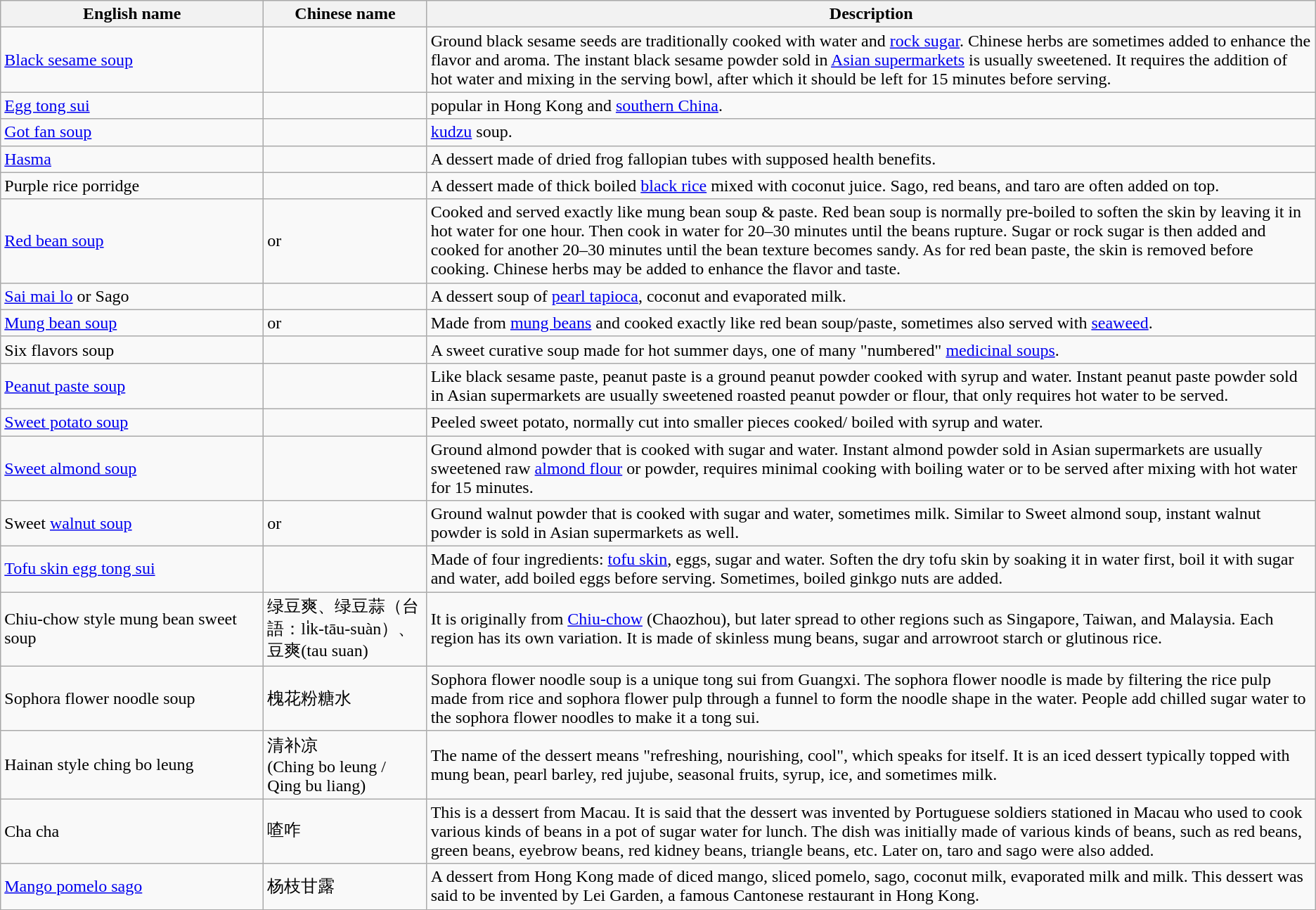<table class="wikitable">
<tr>
<th width=20%>English name</th>
<th>Chinese name</th>
<th>Description</th>
</tr>
<tr>
<td><a href='#'>Black sesame soup</a></td>
<td></td>
<td>Ground black sesame seeds are traditionally cooked with water and <a href='#'>rock sugar</a>.  Chinese herbs are sometimes added to enhance the flavor and aroma.  The instant black sesame powder sold in <a href='#'>Asian supermarkets</a> is usually sweetened.  It requires the addition of hot water and mixing in the serving bowl, after which it should be left for 15 minutes before serving.</td>
</tr>
<tr>
<td><a href='#'>Egg tong sui</a></td>
<td></td>
<td>popular in Hong Kong and <a href='#'>southern China</a>.</td>
</tr>
<tr>
<td><a href='#'>Got fan soup</a></td>
<td></td>
<td><a href='#'>kudzu</a> soup.</td>
</tr>
<tr>
<td><a href='#'>Hasma</a></td>
<td></td>
<td>A dessert made of dried frog fallopian tubes with supposed health benefits.</td>
</tr>
<tr>
<td>Purple rice porridge</td>
<td></td>
<td>A dessert made of thick boiled <a href='#'>black rice</a> mixed with coconut juice. Sago, red beans, and taro are often added on top.</td>
</tr>
<tr>
<td><a href='#'>Red bean soup</a></td>
<td> or  </td>
<td>Cooked and served exactly like mung bean soup & paste.  Red bean soup is normally pre-boiled to soften the skin by leaving it in hot water for one hour. Then cook in water for 20–30 minutes until the beans rupture.  Sugar or rock sugar is then added and cooked for another 20–30 minutes until the bean texture becomes sandy.  As for red bean paste, the skin is removed before cooking.  Chinese herbs may be added to enhance the flavor and taste.</td>
</tr>
<tr>
<td><a href='#'>Sai mai lo</a> or Sago</td>
<td></td>
<td>A dessert soup of <a href='#'>pearl tapioca</a>, coconut and evaporated milk.</td>
</tr>
<tr>
<td><a href='#'>Mung bean soup</a></td>
<td> or </td>
<td>Made from <a href='#'>mung beans</a> and cooked exactly like red bean soup/paste, sometimes also served with <a href='#'>seaweed</a>.</td>
</tr>
<tr>
<td>Six flavors soup</td>
<td></td>
<td>A sweet curative soup made for hot summer days, one of many "numbered" <a href='#'>medicinal soups</a>.</td>
</tr>
<tr>
<td><a href='#'>Peanut paste soup</a></td>
<td></td>
<td>Like black sesame paste, peanut paste is a ground peanut powder cooked with syrup and water.  Instant peanut paste powder sold in Asian supermarkets are usually sweetened roasted peanut powder or flour, that only requires hot water to be served.</td>
</tr>
<tr>
<td><a href='#'>Sweet potato soup</a></td>
<td></td>
<td>Peeled sweet potato, normally cut into smaller pieces cooked/ boiled with syrup and water.</td>
</tr>
<tr>
<td><a href='#'>Sweet almond soup</a></td>
<td></td>
<td>Ground almond powder that is cooked with sugar and water.  Instant almond powder sold in Asian supermarkets are usually sweetened raw <a href='#'>almond flour</a> or powder, requires minimal cooking with boiling water or to be served after mixing with hot water for 15 minutes.</td>
</tr>
<tr>
<td>Sweet <a href='#'>walnut soup</a></td>
<td> or </td>
<td>Ground walnut powder that is cooked with sugar and water, sometimes milk. Similar to Sweet almond soup, instant walnut powder is sold in Asian supermarkets as well.</td>
</tr>
<tr>
<td><a href='#'>Tofu skin egg tong sui</a></td>
<td></td>
<td>Made of four ingredients: <a href='#'>tofu skin</a>, eggs, sugar and water. Soften the dry tofu skin by soaking it in water first, boil it with sugar and water, add boiled eggs before serving. Sometimes, boiled ginkgo nuts are added.</td>
</tr>
<tr>
<td>Chiu-chow style mung bean sweet soup</td>
<td>绿豆爽、绿豆蒜（台語：li̍k-tāu-suàn）、豆爽(tau suan)</td>
<td>It is originally from <a href='#'>Chiu-chow</a> (Chaozhou), but later spread to other regions such as Singapore, Taiwan, and Malaysia. Each region has its own variation. It is made of skinless mung beans, sugar and arrowroot starch or glutinous rice.</td>
</tr>
<tr>
<td>Sophora flower noodle soup</td>
<td>槐花粉糖水</td>
<td>Sophora flower noodle soup is a unique tong sui from Guangxi. The sophora flower noodle is made by filtering the rice pulp made from rice and sophora flower pulp through a funnel to form the noodle shape in the water. People add chilled sugar water to the sophora flower noodles to make it a tong sui.</td>
</tr>
<tr>
<td>Hainan style ching bo leung</td>
<td>清补凉<br>(Ching bo leung / Qing bu liang)</td>
<td>The name of the dessert means "refreshing, nourishing, cool", which speaks for itself. It is an iced dessert typically topped with mung bean, pearl barley, red jujube, seasonal fruits, syrup, ice, and sometimes milk.</td>
</tr>
<tr>
<td>Cha cha</td>
<td>喳咋</td>
<td>This is a dessert from Macau. It is said that the dessert was invented by Portuguese soldiers stationed in Macau who used to cook various kinds of beans in a pot of sugar water for lunch. The dish was initially made of various kinds of beans, such as red beans, green beans, eyebrow beans, red kidney beans, triangle beans, etc. Later on, taro and sago were also added.</td>
</tr>
<tr>
<td><a href='#'>Mango pomelo sago</a></td>
<td>杨枝甘露</td>
<td>A dessert from Hong Kong made of diced mango, sliced pomelo, sago, coconut milk, evaporated milk and milk. This dessert was said to be invented by Lei Garden, a famous Cantonese restaurant in Hong Kong.</td>
</tr>
</table>
